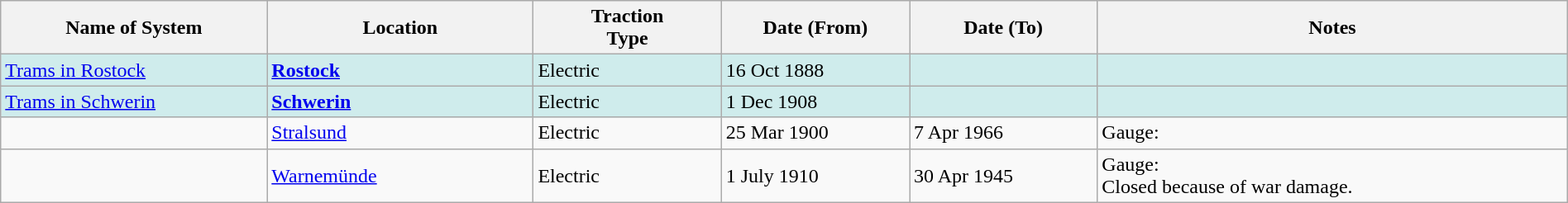<table class="wikitable" width=100%>
<tr>
<th width=17%>Name of System</th>
<th width=17%>Location</th>
<th width=12%>Traction<br>Type</th>
<th width=12%>Date (From)</th>
<th width=12%>Date (To)</th>
<th width=30%>Notes</th>
</tr>
<tr style="background:#CFECEC">
<td><a href='#'>Trams in Rostock</a></td>
<td><strong><a href='#'>Rostock</a></strong></td>
<td>Electric</td>
<td>16 Oct 1888</td>
<td> </td>
<td> </td>
</tr>
<tr style="background:#CFECEC">
<td><a href='#'>Trams in Schwerin</a></td>
<td><strong><a href='#'>Schwerin</a></strong></td>
<td>Electric</td>
<td>1 Dec 1908</td>
<td> </td>
<td> </td>
</tr>
<tr>
<td> </td>
<td><a href='#'>Stralsund</a></td>
<td>Electric</td>
<td>25 Mar 1900</td>
<td>7 Apr 1966</td>
<td>Gauge: </td>
</tr>
<tr>
<td> </td>
<td><a href='#'>Warnemünde</a></td>
<td>Electric</td>
<td>1 July 1910</td>
<td>30 Apr 1945</td>
<td>Gauge: <br>Closed because of war damage.</td>
</tr>
</table>
